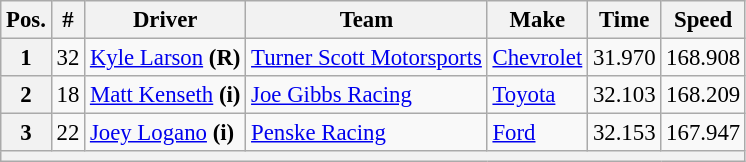<table class="wikitable" style="font-size:95%">
<tr>
<th>Pos.</th>
<th>#</th>
<th>Driver</th>
<th>Team</th>
<th>Make</th>
<th>Time</th>
<th>Speed</th>
</tr>
<tr>
<th>1</th>
<td>32</td>
<td><a href='#'>Kyle Larson</a> <strong>(R)</strong></td>
<td><a href='#'>Turner Scott Motorsports</a></td>
<td><a href='#'>Chevrolet</a></td>
<td>31.970</td>
<td>168.908</td>
</tr>
<tr>
<th>2</th>
<td>18</td>
<td><a href='#'>Matt Kenseth</a> <strong>(i)</strong></td>
<td><a href='#'>Joe Gibbs Racing</a></td>
<td><a href='#'>Toyota</a></td>
<td>32.103</td>
<td>168.209</td>
</tr>
<tr>
<th>3</th>
<td>22</td>
<td><a href='#'>Joey Logano</a> <strong>(i)</strong></td>
<td><a href='#'>Penske Racing</a></td>
<td><a href='#'>Ford</a></td>
<td>32.153</td>
<td>167.947</td>
</tr>
<tr>
<th colspan="7"></th>
</tr>
</table>
